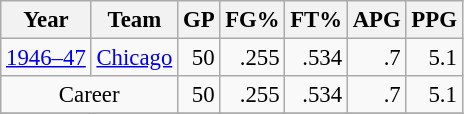<table class="wikitable sortable" style="font-size:95%; text-align:right;">
<tr>
<th>Year</th>
<th>Team</th>
<th>GP</th>
<th>FG%</th>
<th>FT%</th>
<th>APG</th>
<th>PPG</th>
</tr>
<tr>
<td style="text-align:left;"><a href='#'>1946–47</a></td>
<td style="text-align:left;"><a href='#'>Chicago</a></td>
<td>50</td>
<td>.255</td>
<td>.534</td>
<td>.7</td>
<td>5.1</td>
</tr>
<tr>
<td style="text-align:center;" colspan="2">Career</td>
<td>50</td>
<td>.255</td>
<td>.534</td>
<td>.7</td>
<td>5.1</td>
</tr>
<tr>
</tr>
</table>
